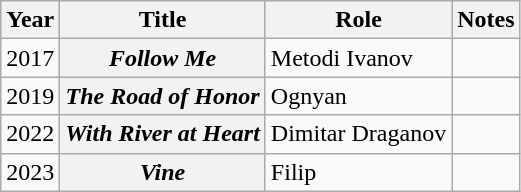<table class="wikitable sortable plainrowheaders">
<tr>
<th scope="col">Year</th>
<th scope="col">Title</th>
<th scope="col">Role</th>
<th scope="col" class="unsortable">Notes</th>
</tr>
<tr>
<td>2017</td>
<th scope="row"><em>Follow Me</em></th>
<td>Metodi Ivanov</td>
<td></td>
</tr>
<tr>
<td>2019</td>
<th scope="row"><em>The Road of Honor</em></th>
<td>Ognyan</td>
<td></td>
</tr>
<tr>
<td>2022</td>
<th scope="row"><em>With River at Heart</em></th>
<td>Dimitar Draganov</td>
<td></td>
</tr>
<tr>
<td>2023</td>
<th scope="row"><em>Vine</em></th>
<td>Filip</td>
<td></td>
</tr>
</table>
